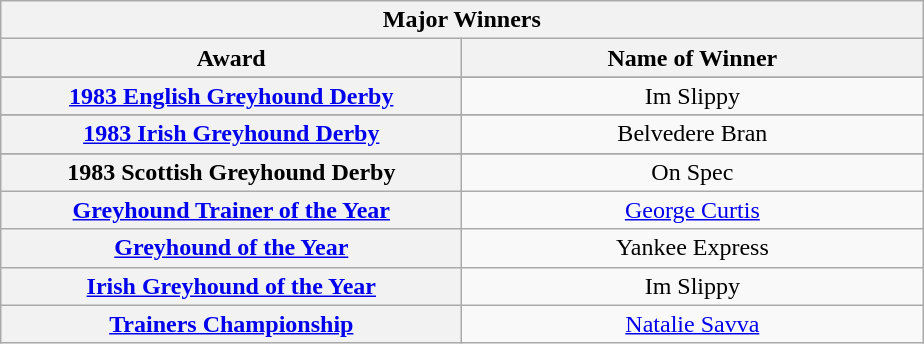<table class="wikitable">
<tr>
<th colspan="2">Major Winners</th>
</tr>
<tr>
<th width=300>Award</th>
<th width=300>Name of Winner</th>
</tr>
<tr>
</tr>
<tr align=center>
<th><a href='#'>1983 English Greyhound Derby</a></th>
<td>Im Slippy  </td>
</tr>
<tr>
</tr>
<tr align=center>
<th><a href='#'>1983 Irish Greyhound Derby</a></th>
<td>Belvedere Bran </td>
</tr>
<tr>
</tr>
<tr align=center>
<th>1983 Scottish Greyhound Derby</th>
<td>On Spec </td>
</tr>
<tr align=center>
<th><a href='#'>Greyhound Trainer of the Year</a></th>
<td><a href='#'>George Curtis</a></td>
</tr>
<tr align=center>
<th><a href='#'>Greyhound of the Year</a></th>
<td>Yankee Express</td>
</tr>
<tr align=center>
<th><a href='#'>Irish Greyhound of the Year</a></th>
<td>Im Slippy</td>
</tr>
<tr align=center>
<th><a href='#'>Trainers Championship</a></th>
<td><a href='#'>Natalie Savva</a></td>
</tr>
</table>
